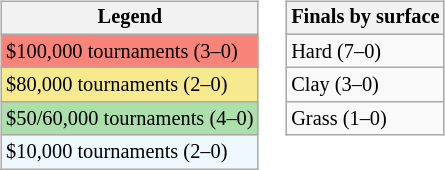<table>
<tr valign=top>
<td><br><table class="wikitable" style=font-size:85%>
<tr>
<th>Legend</th>
</tr>
<tr style="background:#f88379;">
<td>$100,000 tournaments (3–0)</td>
</tr>
<tr style="background:#f7e98e;">
<td>$80,000 tournaments (2–0)</td>
</tr>
<tr style="background:#addfad;">
<td>$50/60,000 tournaments (4–0)</td>
</tr>
<tr style="background:#f0f8ff;">
<td>$10,000 tournaments (2–0)</td>
</tr>
</table>
</td>
<td><br><table class="wikitable" style=font-size:85%>
<tr>
<th>Finals by surface</th>
</tr>
<tr>
<td>Hard (7–0)</td>
</tr>
<tr>
<td>Clay (3–0)</td>
</tr>
<tr>
<td>Grass (1–0)</td>
</tr>
</table>
</td>
</tr>
</table>
